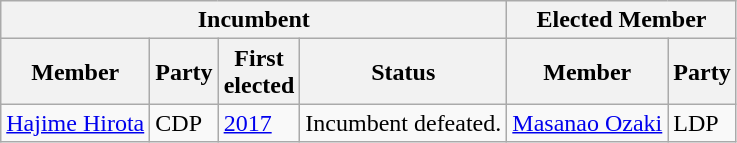<table class="wikitable sortable">
<tr>
<th colspan=4>Incumbent</th>
<th colspan=2>Elected Member</th>
</tr>
<tr>
<th>Member</th>
<th>Party</th>
<th>First<br>elected</th>
<th>Status</th>
<th>Member</th>
<th>Party</th>
</tr>
<tr>
<td><a href='#'>Hajime Hirota</a></td>
<td>CDP</td>
<td><a href='#'>2017</a></td>
<td>Incumbent defeated.</td>
<td><a href='#'>Masanao Ozaki</a></td>
<td>LDP</td>
</tr>
</table>
